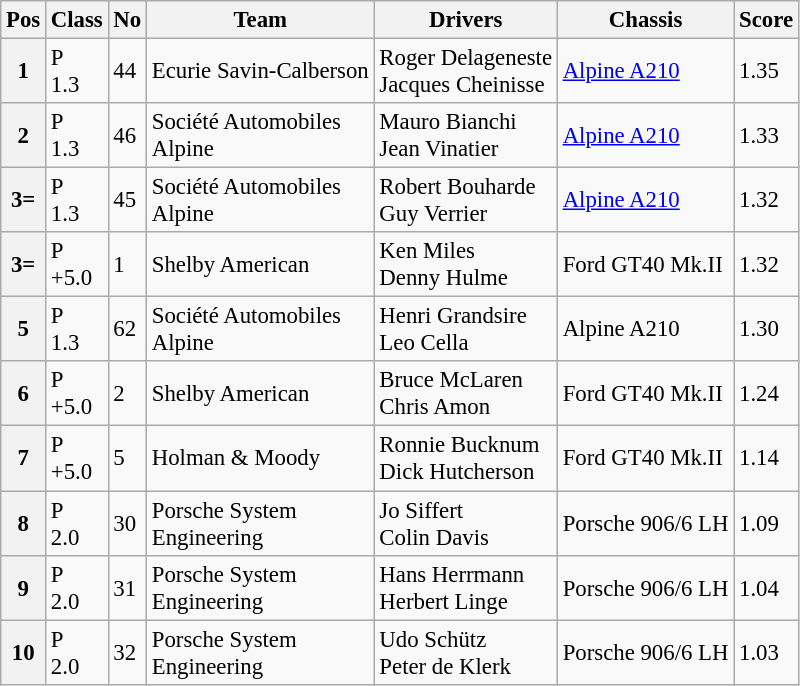<table class="wikitable" style="font-size: 95%;">
<tr>
<th>Pos</th>
<th>Class</th>
<th>No</th>
<th>Team</th>
<th>Drivers</th>
<th>Chassis</th>
<th>Score</th>
</tr>
<tr>
<th>1</th>
<td>P<br>1.3</td>
<td>44</td>
<td> Ecurie Savin-Calberson</td>
<td> Roger Delageneste<br> Jacques Cheinisse</td>
<td><a href='#'>Alpine A210</a></td>
<td>1.35</td>
</tr>
<tr>
<th>2</th>
<td>P<br>1.3</td>
<td>46</td>
<td> Société Automobiles<br>Alpine</td>
<td> Mauro Bianchi<br> Jean Vinatier</td>
<td><a href='#'>Alpine A210</a></td>
<td>1.33</td>
</tr>
<tr>
<th>3=</th>
<td>P<br>1.3</td>
<td>45</td>
<td> Société Automobiles<br>Alpine</td>
<td> Robert Bouharde<br> Guy Verrier</td>
<td><a href='#'>Alpine A210</a></td>
<td>1.32</td>
</tr>
<tr>
<th>3=</th>
<td>P<br>+5.0</td>
<td>1</td>
<td> Shelby American</td>
<td> Ken Miles<br> Denny Hulme</td>
<td>Ford GT40 Mk.II</td>
<td>1.32</td>
</tr>
<tr>
<th>5</th>
<td>P<br>1.3</td>
<td>62</td>
<td> Société Automobiles<br>Alpine</td>
<td> Henri Grandsire<br> Leo Cella</td>
<td>Alpine A210</td>
<td>1.30</td>
</tr>
<tr>
<th>6</th>
<td>P<br>+5.0</td>
<td>2</td>
<td> Shelby American</td>
<td> Bruce McLaren<br> Chris Amon</td>
<td>Ford GT40 Mk.II</td>
<td>1.24</td>
</tr>
<tr>
<th>7</th>
<td>P<br>+5.0</td>
<td>5</td>
<td> Holman & Moody</td>
<td> Ronnie Bucknum<br> Dick Hutcherson</td>
<td>Ford GT40 Mk.II</td>
<td>1.14</td>
</tr>
<tr>
<th>8</th>
<td>P<br>2.0</td>
<td>30</td>
<td> Porsche System<br>Engineering</td>
<td> Jo Siffert<br> Colin Davis</td>
<td>Porsche 906/6 LH</td>
<td>1.09</td>
</tr>
<tr>
<th>9</th>
<td>P<br>2.0</td>
<td>31</td>
<td> Porsche System<br>Engineering</td>
<td> Hans Herrmann<br> Herbert Linge</td>
<td>Porsche 906/6 LH</td>
<td>1.04</td>
</tr>
<tr>
<th>10</th>
<td>P<br>2.0</td>
<td>32</td>
<td> Porsche System<br>Engineering</td>
<td> Udo Schütz<br> Peter de Klerk</td>
<td>Porsche 906/6 LH</td>
<td>1.03</td>
</tr>
</table>
